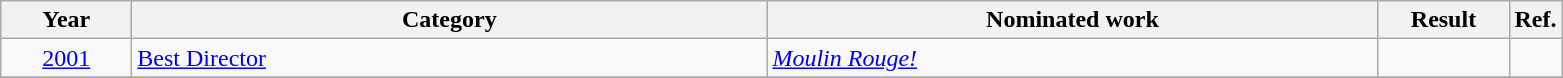<table class=wikitable>
<tr>
<th scope="col" style="width:5em;">Year</th>
<th scope="col" style="width:26em;">Category</th>
<th scope="col" style="width:25em;">Nominated work</th>
<th scope="col" style="width:5em;">Result</th>
<th>Ref.</th>
</tr>
<tr>
<td style="text-align:center;"><a href='#'>2001</a></td>
<td><a href='#'>Best Director</a></td>
<td><em><a href='#'>Moulin Rouge!</a></em></td>
<td></td>
<td></td>
</tr>
<tr>
</tr>
</table>
